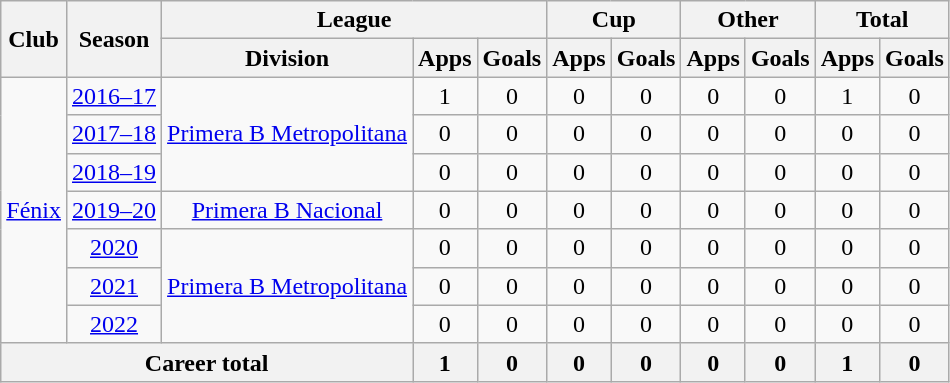<table class=wikitable style=text-align:center>
<tr>
<th rowspan=2>Club</th>
<th rowspan=2>Season</th>
<th colspan=3>League</th>
<th colspan=2>Cup</th>
<th colspan=2>Other</th>
<th colspan=2>Total</th>
</tr>
<tr>
<th>Division</th>
<th>Apps</th>
<th>Goals</th>
<th>Apps</th>
<th>Goals</th>
<th>Apps</th>
<th>Goals</th>
<th>Apps</th>
<th>Goals</th>
</tr>
<tr>
<td rowspan=7><a href='#'>Fénix</a></td>
<td><a href='#'>2016–17</a></td>
<td rowspan=3><a href='#'>Primera B Metropolitana</a></td>
<td>1</td>
<td>0</td>
<td>0</td>
<td>0</td>
<td>0</td>
<td>0</td>
<td>1</td>
<td>0</td>
</tr>
<tr>
<td><a href='#'>2017–18</a></td>
<td>0</td>
<td>0</td>
<td>0</td>
<td>0</td>
<td>0</td>
<td>0</td>
<td>0</td>
<td>0</td>
</tr>
<tr>
<td><a href='#'>2018–19</a></td>
<td>0</td>
<td>0</td>
<td>0</td>
<td>0</td>
<td>0</td>
<td>0</td>
<td>0</td>
<td>0</td>
</tr>
<tr>
<td><a href='#'>2019–20</a></td>
<td><a href='#'>Primera B Nacional</a></td>
<td>0</td>
<td>0</td>
<td>0</td>
<td>0</td>
<td>0</td>
<td>0</td>
<td>0</td>
<td>0</td>
</tr>
<tr>
<td><a href='#'>2020</a></td>
<td rowspan=3><a href='#'>Primera B Metropolitana</a></td>
<td>0</td>
<td>0</td>
<td>0</td>
<td>0</td>
<td>0</td>
<td>0</td>
<td>0</td>
<td>0</td>
</tr>
<tr>
<td><a href='#'>2021</a></td>
<td>0</td>
<td>0</td>
<td>0</td>
<td>0</td>
<td>0</td>
<td>0</td>
<td>0</td>
<td>0</td>
</tr>
<tr>
<td><a href='#'>2022</a></td>
<td>0</td>
<td>0</td>
<td>0</td>
<td>0</td>
<td>0</td>
<td>0</td>
<td>0</td>
<td>0</td>
</tr>
<tr>
<th colspan=3>Career total</th>
<th>1</th>
<th>0</th>
<th>0</th>
<th>0</th>
<th>0</th>
<th>0</th>
<th>1</th>
<th>0</th>
</tr>
</table>
